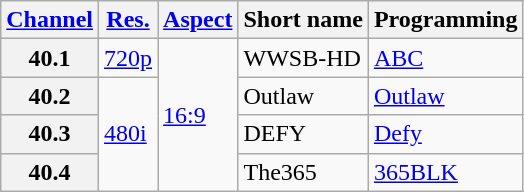<table class="wikitable">
<tr>
<th scope = "col"><a href='#'>Channel</a></th>
<th scope = "col"><a href='#'>Res.</a></th>
<th scope = "col"><a href='#'>Aspect</a></th>
<th scope = "col">Short name</th>
<th scope = "col">Programming</th>
</tr>
<tr>
<th scope = "row">40.1</th>
<td><a href='#'>720p</a></td>
<td rowspan=4><a href='#'>16:9</a></td>
<td>WWSB-HD</td>
<td><a href='#'>ABC</a></td>
</tr>
<tr>
<th scope = "row">40.2</th>
<td rowspan=3><a href='#'>480i</a></td>
<td>Outlaw</td>
<td><a href='#'>Outlaw</a></td>
</tr>
<tr>
<th scope = "row">40.3</th>
<td>DEFY</td>
<td><a href='#'>Defy</a></td>
</tr>
<tr>
<th scope = "row">40.4</th>
<td>The365</td>
<td><a href='#'>365BLK</a></td>
</tr>
</table>
